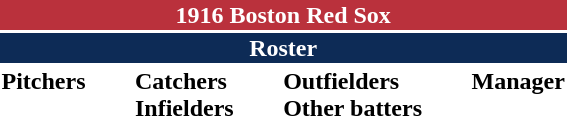<table class="toccolours" style="text-align: left;">
<tr>
<th colspan="10" style="background-color: #ba313c; color: white; text-align: center;">1916 Boston Red Sox</th>
</tr>
<tr>
<td colspan="10" style="background-color: #0d2b56; color: white; text-align: center;"><strong>Roster</strong></td>
</tr>
<tr>
<td valign="top"><strong>Pitchers</strong><br>








</td>
<td width="25px"></td>
<td valign="top"><strong>Catchers</strong><br>



<strong>Infielders</strong>








</td>
<td width="25px"></td>
<td valign="top"><strong>Outfielders</strong><br>




<strong>Other batters</strong>
</td>
<td width="25px"></td>
<td valign="top"><strong>Manager</strong><br></td>
</tr>
<tr>
</tr>
</table>
